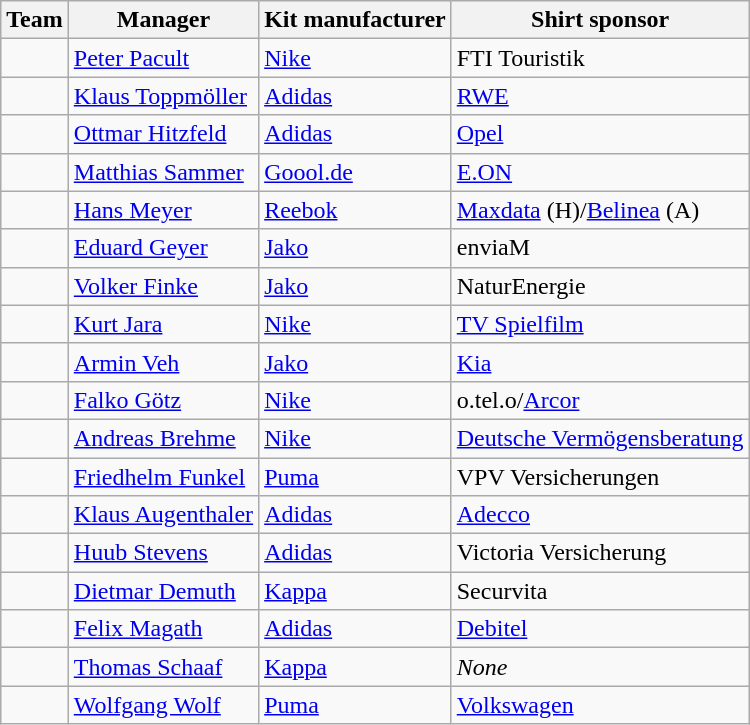<table class="wikitable sortable">
<tr>
<th>Team</th>
<th>Manager</th>
<th>Kit manufacturer</th>
<th>Shirt sponsor</th>
</tr>
<tr>
<td data-sort-value="Augsburg"></td>
<td data-sort-value="Thorup, Jess"> <a href='#'>Peter Pacult</a></td>
<td><a href='#'>Nike</a></td>
<td>FTI Touristik</td>
</tr>
<tr>
<td data-sort-value="Berlin, Union"></td>
<td data-sort-value="Bjelica, Nenad"> <a href='#'>Klaus Toppmöller</a></td>
<td><a href='#'>Adidas</a></td>
<td><a href='#'>RWE</a></td>
</tr>
<tr>
<td data-sort-value="Bochum"></td>
<td data-sort-value="Letsch, Thomas"> <a href='#'>Ottmar Hitzfeld</a></td>
<td><a href='#'>Adidas</a></td>
<td><a href='#'>Opel</a></td>
</tr>
<tr>
<td data-sort-value="Bremen"></td>
<td data-sort-value="Werner, Ole"> <a href='#'>Matthias Sammer</a></td>
<td><a href='#'>Goool.de</a></td>
<td><a href='#'>E.ON</a></td>
</tr>
<tr>
<td data-sort-value="Darmstadt"></td>
<td data-sort-value="Lieberknecht, Torsten"> <a href='#'>Hans Meyer</a></td>
<td><a href='#'>Reebok</a></td>
<td><a href='#'>Maxdata</a> (H)/<a href='#'>Belinea</a> (A)</td>
</tr>
<tr>
<td data-sort-value="Leverkusen"></td>
<td data-sort-value="Alonso, Xabi"> <a href='#'>Eduard Geyer</a></td>
<td><a href='#'>Jako</a></td>
<td>enviaM</td>
</tr>
<tr>
<td data-sort-value="Mainz"></td>
<td data-sort-value="Siewert, Jan"> <a href='#'>Volker Finke</a></td>
<td><a href='#'>Jako</a></td>
<td>NaturEnergie</td>
</tr>
<tr>
<td data-sort-value="Freiburg"></td>
<td data-sort-value="Streich, Christian"> <a href='#'>Kurt Jara</a></td>
<td><a href='#'>Nike</a></td>
<td><a href='#'>TV Spielfilm</a></td>
</tr>
<tr>
<td data-sort-value="Frankfurt"></td>
<td data-sort-value="Toppmoller, Dino"> <a href='#'>Armin Veh</a></td>
<td><a href='#'>Jako</a></td>
<td><a href='#'>Kia</a></td>
</tr>
<tr>
<td data-sort-value="Hoffenheim"></td>
<td data-sort-value="Matarazzo, Pellegrino"> <a href='#'>Falko Götz</a></td>
<td><a href='#'>Nike</a></td>
<td>o.tel.o/<a href='#'>Arcor</a></td>
</tr>
<tr>
<td data-sort-value="Koln"></td>
<td data-sort-value="TBD"> <a href='#'>Andreas Brehme</a></td>
<td><a href='#'>Nike</a></td>
<td><a href='#'>Deutsche Vermögensberatung</a></td>
</tr>
<tr>
<td data-sort-value="Dortmund"></td>
<td data-sort-value="Terzic, Edin"> <a href='#'>Friedhelm Funkel</a></td>
<td><a href='#'>Puma</a></td>
<td>VPV Versicherungen</td>
</tr>
<tr>
<td data-sort-value="Leipzig"></td>
<td data-sort-value="Tedesco, Domenico"> <a href='#'>Klaus Augenthaler</a></td>
<td><a href='#'>Adidas</a></td>
<td><a href='#'>Adecco</a></td>
</tr>
<tr>
<td data-sort-value="Monchengladbach"></td>
<td data-sort-value="Seoane, Gerardo"> <a href='#'>Huub Stevens</a></td>
<td><a href='#'>Adidas</a></td>
<td>Victoria Versicherung</td>
</tr>
<tr>
<td data-sort-value="Heidenheim"></td>
<td data-sort-value="Schmidt, Frank"> <a href='#'>Dietmar Demuth</a></td>
<td><a href='#'>Kappa</a></td>
<td>Securvita</td>
</tr>
<tr>
<td data-sort-value="Munich"></td>
<td data-sort-value="Tuchel, Thomas"> <a href='#'>Felix Magath</a></td>
<td><a href='#'>Adidas</a></td>
<td><a href='#'>Debitel</a></td>
</tr>
<tr>
<td data-sort-value="Stuttgart"></td>
<td data-sort-value="Hoeneß, Sebastian"> <a href='#'>Thomas Schaaf</a></td>
<td><a href='#'>Kappa</a></td>
<td><em>None</em></td>
</tr>
<tr>
<td data-sort-value="Wolfsburg"></td>
<td data-sort-value="Kovac, Niko"> <a href='#'>Wolfgang Wolf</a></td>
<td><a href='#'>Puma</a></td>
<td><a href='#'>Volkswagen</a></td>
</tr>
</table>
